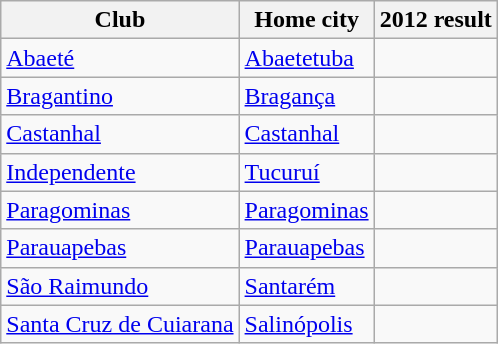<table class="wikitable sortable">
<tr>
<th>Club</th>
<th>Home city</th>
<th>2012 result</th>
</tr>
<tr>
<td><a href='#'>Abaeté</a></td>
<td><a href='#'>Abaetetuba</a></td>
<td></td>
</tr>
<tr>
<td><a href='#'>Bragantino</a></td>
<td><a href='#'>Bragança</a></td>
<td></td>
</tr>
<tr>
<td><a href='#'>Castanhal</a></td>
<td><a href='#'>Castanhal</a></td>
<td></td>
</tr>
<tr>
<td><a href='#'>Independente</a></td>
<td><a href='#'>Tucuruí</a></td>
<td></td>
</tr>
<tr>
<td><a href='#'>Paragominas</a></td>
<td><a href='#'>Paragominas</a></td>
<td></td>
</tr>
<tr>
<td><a href='#'>Parauapebas</a></td>
<td><a href='#'>Parauapebas</a></td>
<td></td>
</tr>
<tr>
<td><a href='#'>São Raimundo</a></td>
<td><a href='#'>Santarém</a></td>
<td></td>
</tr>
<tr>
<td><a href='#'>Santa Cruz de Cuiarana</a></td>
<td><a href='#'>Salinópolis</a></td>
<td></td>
</tr>
</table>
